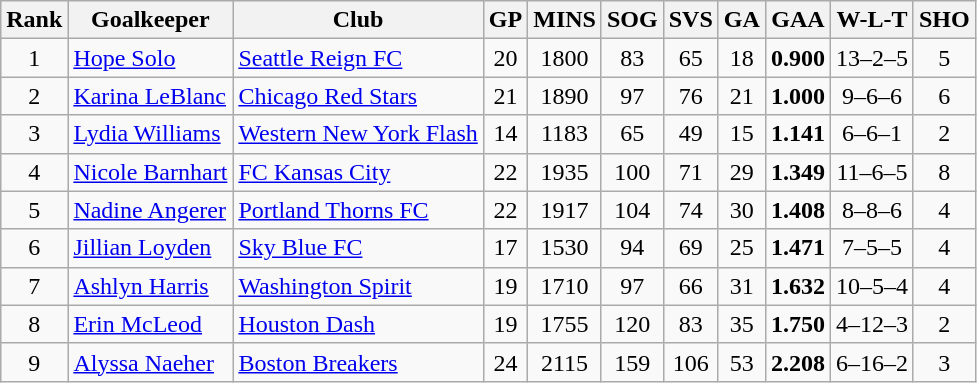<table class="wikitable sortable">
<tr>
<th>Rank</th>
<th>Goalkeeper</th>
<th>Club</th>
<th>GP</th>
<th>MINS</th>
<th>SOG</th>
<th>SVS</th>
<th>GA</th>
<th>GAA</th>
<th>W-L-T</th>
<th>SHO</th>
</tr>
<tr>
<td align=center>1</td>
<td> <a href='#'>Hope Solo</a></td>
<td><a href='#'>Seattle Reign FC</a></td>
<td align=center>20</td>
<td align=center>1800</td>
<td align=center>83</td>
<td align=center>65</td>
<td align=center>18</td>
<td align=center><strong>0.900</strong></td>
<td align=center>13–2–5</td>
<td align=center>5</td>
</tr>
<tr>
<td align=center>2</td>
<td> <a href='#'>Karina LeBlanc</a></td>
<td><a href='#'>Chicago Red Stars</a></td>
<td align=center>21</td>
<td align=center>1890</td>
<td align=center>97</td>
<td align=center>76</td>
<td align=center>21</td>
<td align=center><strong>1.000</strong></td>
<td align=center>9–6–6</td>
<td align=center>6</td>
</tr>
<tr>
<td align=center>3</td>
<td> <a href='#'>Lydia Williams</a></td>
<td><a href='#'>Western New York Flash</a></td>
<td align=center>14</td>
<td align=center>1183</td>
<td align=center>65</td>
<td align=center>49</td>
<td align=center>15</td>
<td align=center><strong>1.141</strong></td>
<td align=center>6–6–1</td>
<td align=center>2</td>
</tr>
<tr>
<td align=center>4</td>
<td> <a href='#'>Nicole Barnhart</a></td>
<td><a href='#'>FC Kansas City</a></td>
<td align=center>22</td>
<td align=center>1935</td>
<td align=center>100</td>
<td align=center>71</td>
<td align=center>29</td>
<td align=center><strong>1.349</strong></td>
<td align=center>11–6–5</td>
<td align=center>8</td>
</tr>
<tr>
<td align=center>5</td>
<td> <a href='#'>Nadine Angerer</a></td>
<td><a href='#'>Portland Thorns FC</a></td>
<td align=center>22</td>
<td align=center>1917</td>
<td align=center>104</td>
<td align=center>74</td>
<td align=center>30</td>
<td align=center><strong>1.408</strong></td>
<td align=center>8–8–6</td>
<td align=center>4</td>
</tr>
<tr>
<td align=center>6</td>
<td> <a href='#'>Jillian Loyden</a></td>
<td><a href='#'>Sky Blue FC</a></td>
<td align=center>17</td>
<td align=center>1530</td>
<td align=center>94</td>
<td align=center>69</td>
<td align=center>25</td>
<td align=center><strong>1.471</strong></td>
<td align=center>7–5–5</td>
<td align=center>4</td>
</tr>
<tr>
<td align=center>7</td>
<td> <a href='#'>Ashlyn Harris</a></td>
<td><a href='#'>Washington Spirit</a></td>
<td align=center>19</td>
<td align=center>1710</td>
<td align=center>97</td>
<td align=center>66</td>
<td align=center>31</td>
<td align=center><strong>1.632</strong></td>
<td align=center>10–5–4</td>
<td align=center>4</td>
</tr>
<tr>
<td align=center>8</td>
<td> <a href='#'>Erin McLeod</a></td>
<td><a href='#'>Houston Dash</a></td>
<td align=center>19</td>
<td align=center>1755</td>
<td align=center>120</td>
<td align=center>83</td>
<td align=center>35</td>
<td align=center><strong>1.750</strong></td>
<td align=center>4–12–3</td>
<td align=center>2</td>
</tr>
<tr>
<td align=center>9</td>
<td> <a href='#'>Alyssa Naeher</a></td>
<td><a href='#'>Boston Breakers</a></td>
<td align=center>24</td>
<td align=center>2115</td>
<td align=center>159</td>
<td align=center>106</td>
<td align=center>53</td>
<td align=center><strong>2.208</strong></td>
<td align=center>6–16–2</td>
<td align=center>3</td>
</tr>
</table>
